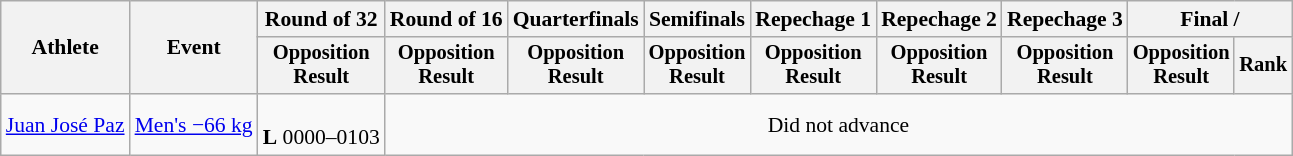<table class="wikitable" style="font-size:90%">
<tr>
<th rowspan="2">Athlete</th>
<th rowspan="2">Event</th>
<th>Round of 32</th>
<th>Round of 16</th>
<th>Quarterfinals</th>
<th>Semifinals</th>
<th>Repechage 1</th>
<th>Repechage 2</th>
<th>Repechage 3</th>
<th colspan=2>Final / </th>
</tr>
<tr style="font-size:95%">
<th>Opposition<br>Result</th>
<th>Opposition<br>Result</th>
<th>Opposition<br>Result</th>
<th>Opposition<br>Result</th>
<th>Opposition<br>Result</th>
<th>Opposition<br>Result</th>
<th>Opposition<br>Result</th>
<th>Opposition<br>Result</th>
<th>Rank</th>
</tr>
<tr align=center>
<td align=left><a href='#'>Juan José Paz</a></td>
<td align=left><a href='#'>Men's −66 kg</a></td>
<td><br><strong>L</strong> 0000–0103</td>
<td colspan=8>Did not advance</td>
</tr>
</table>
